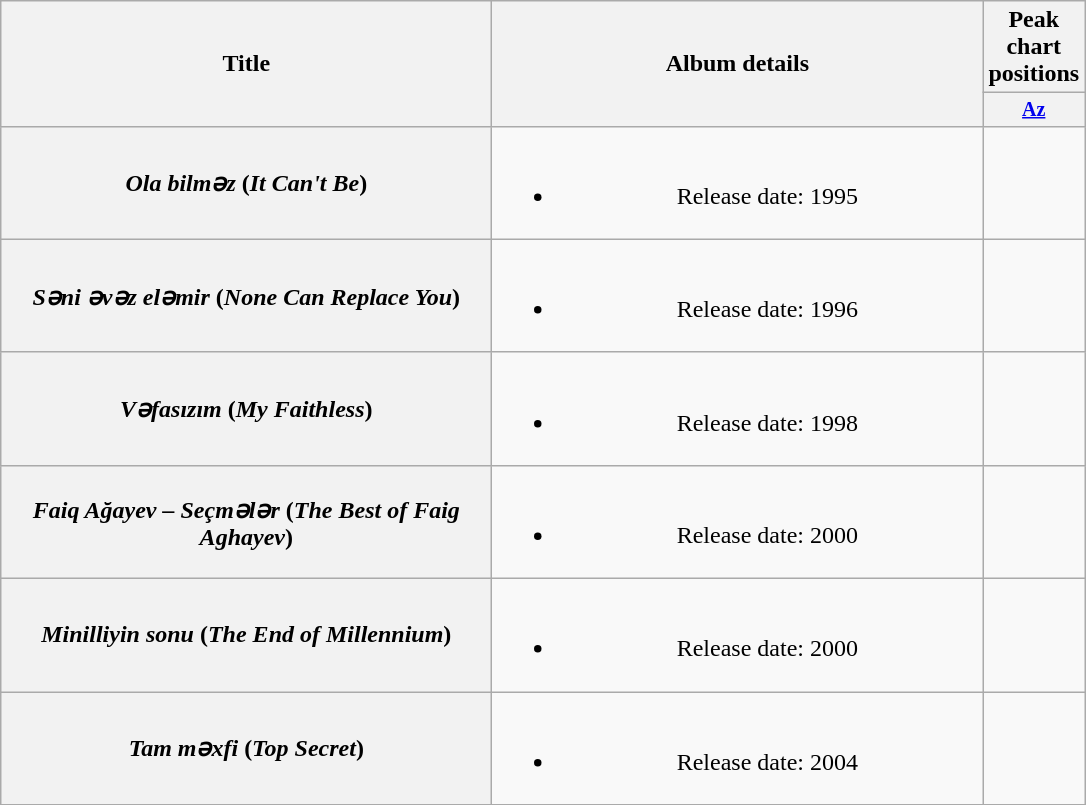<table class="wikitable plainrowheaders" style="text-align:center;">
<tr>
<th rowspan="2" style="width:20em;">Title</th>
<th rowspan="2" style="width:20em;">Album details</th>
<th colspan="1">Peak chart<br>positions</th>
</tr>
<tr style="font-size:smaller;">
<th width="45"><a href='#'>Az</a></th>
</tr>
<tr>
<th scope="row"><em>Ola bilməz</em> (<em>It Can't Be</em>)</th>
<td><br><ul><li>Release date: 1995</li></ul></td>
<td></td>
</tr>
<tr>
<th scope="row"><em>Səni əvəz eləmir</em> (<em>None Can Replace You</em>)</th>
<td><br><ul><li>Release date: 1996</li></ul></td>
<td></td>
</tr>
<tr>
<th scope="row"><em>Vəfasızım</em> (<em>My Faithless</em>)</th>
<td><br><ul><li>Release date: 1998</li></ul></td>
<td></td>
</tr>
<tr>
<th scope="row"><em>Faiq Ağayev – Seçmələr</em> (<em>The Best of Faig Aghayev</em>)</th>
<td><br><ul><li>Release date: 2000</li></ul></td>
<td></td>
</tr>
<tr>
<th scope="row"><em>Minilliyin sonu</em> (<em>The End of Millennium</em>)</th>
<td><br><ul><li>Release date: 2000</li></ul></td>
<td></td>
</tr>
<tr>
<th scope="row"><em>Tam məxfi</em> (<em>Top Secret</em>)</th>
<td><br><ul><li>Release date: 2004</li></ul></td>
<td></td>
</tr>
<tr>
</tr>
</table>
